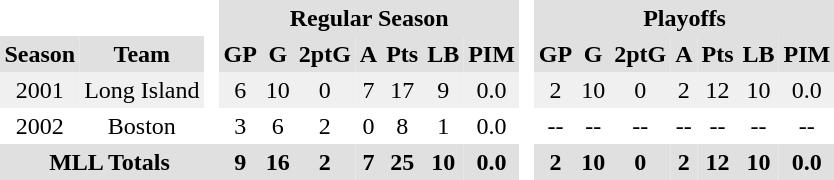<table BORDER="0" CELLPADDING="3" CELLSPACING="0" ID="Table3">
<tr ALIGN="center" bgcolor="#e0e0e0">
<th ALIGN="center" colspan="2" bgcolor="#ffffff"> </th>
<th ALIGN="center" rowspan="99" bgcolor="#ffffff"> </th>
<th ALIGN="center" colspan="7">Regular Season</th>
<th ALIGN="center" rowspan="99" bgcolor="#ffffff"> </th>
<th ALIGN="center" colspan="7">Playoffs</th>
</tr>
<tr ALIGN="center" bgcolor="#e0e0e0">
<th ALIGN="center">Season</th>
<th ALIGN="center">Team</th>
<th ALIGN="center">GP</th>
<th ALIGN="center">G</th>
<th ALIGN="center">2ptG</th>
<th ALIGN="center">A</th>
<th ALIGN="center">Pts</th>
<th ALIGN="center">LB</th>
<th ALIGN="center">PIM</th>
<th ALIGN="center">GP</th>
<th ALIGN="center">G</th>
<th ALIGN="center">2ptG</th>
<th ALIGN="center">A</th>
<th ALIGN="center">Pts</th>
<th ALIGN="center">LB</th>
<th ALIGN="center">PIM</th>
</tr>
<tr ALIGN="center" bgcolor="#f0f0f0">
<td ALIGN="center">2001</td>
<td ALIGN="center">Long Island</td>
<td ALIGN="center">6</td>
<td ALIGN="center">10</td>
<td ALIGN="center">0</td>
<td ALIGN="center">7</td>
<td ALIGN="center">17</td>
<td ALIGN="center">9</td>
<td ALIGN="center">0.0</td>
<td ALIGN="center">2</td>
<td ALIGN="center">10</td>
<td ALIGN="center">0</td>
<td ALIGN="center">2</td>
<td ALIGN="center">12</td>
<td ALIGN="center">10</td>
<td ALIGN="center">0.0</td>
</tr>
<tr ALIGN="center">
<td ALIGN="center">2002</td>
<td ALIGN="center">Boston</td>
<td ALIGN="center">3</td>
<td ALIGN="center">6</td>
<td ALIGN="center">2</td>
<td ALIGN="center">0</td>
<td ALIGN="center">8</td>
<td ALIGN="center">1</td>
<td ALIGN="center">0.0</td>
<td ALIGN="center">--</td>
<td ALIGN="center">--</td>
<td ALIGN="center">--</td>
<td ALIGN="center">--</td>
<td ALIGN="center">--</td>
<td ALIGN="center">--</td>
<td ALIGN="center">--</td>
</tr>
<tr ALIGN="center" bgcolor="#e0e0e0">
<th colspan="3">MLL Totals</th>
<th ALIGN="center">9</th>
<th ALIGN="center">16</th>
<th ALIGN="center">2</th>
<th ALIGN="center">7</th>
<th ALIGN="center">25</th>
<th ALIGN="center">10</th>
<th ALIGN="center">0.0</th>
<th ALIGN="center">2</th>
<th ALIGN="center">10</th>
<th ALIGN="center">0</th>
<th ALIGN="center">2</th>
<th ALIGN="center">12</th>
<th ALIGN="center">10</th>
<th ALIGN="center">0.0</th>
</tr>
</table>
